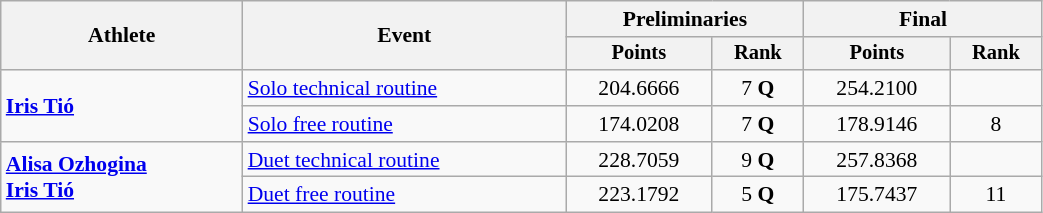<table class="wikitable" style="text-align:center; font-size:90%; width:55%;">
<tr>
<th rowspan="2">Athlete</th>
<th rowspan="2">Event</th>
<th colspan="2">Preliminaries</th>
<th colspan="2">Final</th>
</tr>
<tr style="font-size:95%">
<th>Points</th>
<th>Rank</th>
<th>Points</th>
<th>Rank</th>
</tr>
<tr>
<td align=left rowspan=2><strong><a href='#'>Iris Tió</a></strong></td>
<td align=left><a href='#'>Solo technical routine</a></td>
<td>204.6666</td>
<td>7 <strong>Q</strong></td>
<td>254.2100</td>
<td></td>
</tr>
<tr>
<td align=left><a href='#'>Solo free routine</a></td>
<td>174.0208</td>
<td>7 <strong>Q</strong></td>
<td>178.9146</td>
<td>8</td>
</tr>
<tr>
<td align=left rowspan=2><strong><a href='#'>Alisa Ozhogina</a><br> <a href='#'>Iris Tió</a></strong></td>
<td align=left><a href='#'>Duet technical routine</a></td>
<td>228.7059</td>
<td>9 <strong>Q</strong></td>
<td>257.8368</td>
<td></td>
</tr>
<tr>
<td align=left><a href='#'>Duet free routine</a></td>
<td>223.1792</td>
<td>5 <strong>Q</strong></td>
<td>175.7437</td>
<td>11</td>
</tr>
</table>
